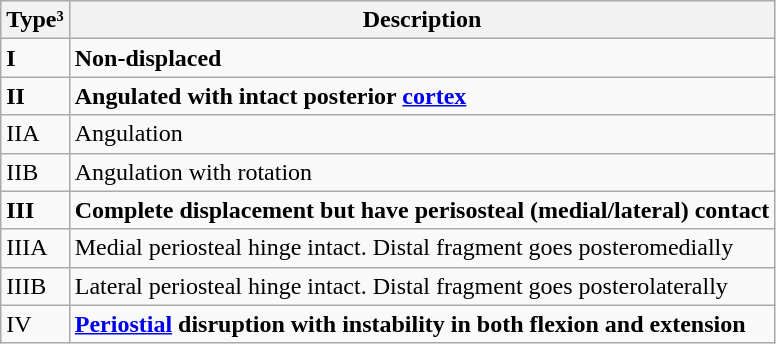<table class="wikitable">
<tr>
<th>Type³</th>
<th>Description</th>
</tr>
<tr>
<td><strong>I</strong></td>
<td><strong>Non-displaced</strong></td>
</tr>
<tr>
<td><strong>II</strong></td>
<td><strong>Angulated with intact posterior <a href='#'>cortex</a></strong></td>
</tr>
<tr>
<td>IIA</td>
<td>Angulation</td>
</tr>
<tr>
<td>IIB</td>
<td>Angulation with rotation</td>
</tr>
<tr>
<td><strong>III</strong></td>
<td><strong>Complete displacement but have perisosteal (medial/lateral) contact</strong></td>
</tr>
<tr>
<td>IIIA</td>
<td>Medial periosteal hinge intact. Distal fragment goes posteromedially</td>
</tr>
<tr>
<td>IIIB</td>
<td>Lateral periosteal hinge intact. Distal fragment goes posterolaterally</td>
</tr>
<tr>
<td>IV</td>
<td><strong><a href='#'>Periostial</a> disruption with instability in both flexion and extension</strong></td>
</tr>
</table>
